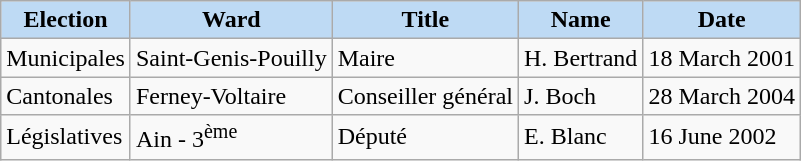<table class="wikitable">
<tr>
<th style="background:#BEDAF4">Election</th>
<th style="background:#BEDAF4">Ward</th>
<th style="background:#BEDAF4">Title</th>
<th style="background:#BEDAF4">Name</th>
<th style="background:#BEDAF4">Date</th>
</tr>
<tr>
<td>Municipales</td>
<td>Saint-Genis-Pouilly</td>
<td>Maire</td>
<td>H. Bertrand</td>
<td>18 March 2001</td>
</tr>
<tr>
<td>Cantonales</td>
<td>Ferney-Voltaire</td>
<td>Conseiller général</td>
<td>J. Boch</td>
<td>28 March 2004</td>
</tr>
<tr>
<td>Législatives</td>
<td>Ain - 3<sup>ème</sup></td>
<td>Député</td>
<td>E. Blanc</td>
<td>16 June 2002</td>
</tr>
</table>
